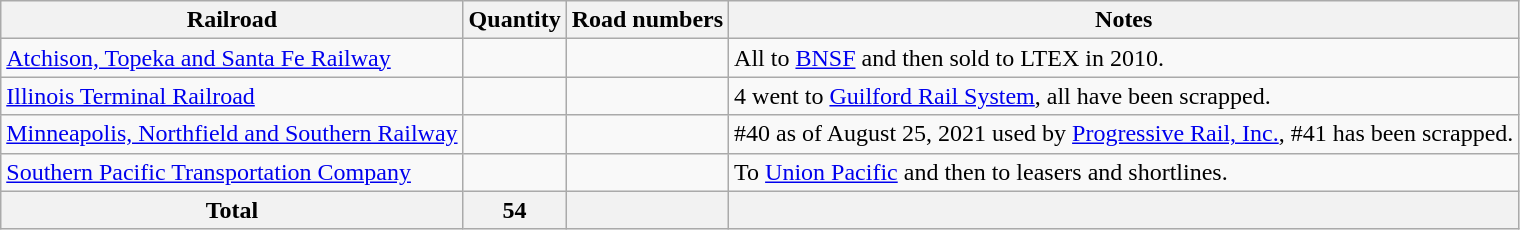<table class="wikitable">
<tr>
<th>Railroad</th>
<th>Quantity</th>
<th>Road numbers</th>
<th>Notes</th>
</tr>
<tr>
<td><a href='#'>Atchison, Topeka and Santa Fe Railway</a></td>
<td></td>
<td></td>
<td>All to <a href='#'>BNSF</a> and then sold to LTEX in 2010.</td>
</tr>
<tr>
<td><a href='#'>Illinois Terminal Railroad</a></td>
<td></td>
<td></td>
<td>4 went to <a href='#'>Guilford Rail System</a>, all have been scrapped.</td>
</tr>
<tr>
<td><a href='#'>Minneapolis, Northfield and Southern Railway</a></td>
<td></td>
<td></td>
<td>#40 as of August 25, 2021 used by <a href='#'>Progressive Rail, Inc.</a>, #41 has been scrapped.</td>
</tr>
<tr>
<td><a href='#'>Southern Pacific Transportation Company</a></td>
<td></td>
<td></td>
<td>To <a href='#'>Union Pacific</a> and then to leasers and shortlines.</td>
</tr>
<tr>
<th>Total</th>
<th>54</th>
<th></th>
<th></th>
</tr>
</table>
